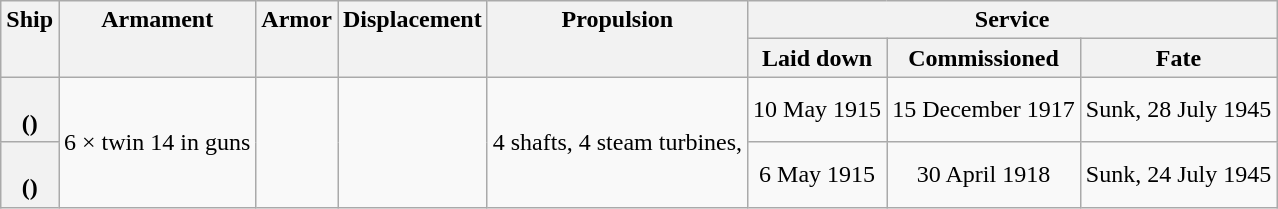<table class="wikitable plainrowheaders" style="text-align: center;">
<tr valign="top">
<th scope="col" rowspan="2">Ship</th>
<th scope="col" rowspan="2">Armament</th>
<th scope="col" rowspan="2">Armor</th>
<th scope="col" rowspan="2">Displacement</th>
<th scope="col" rowspan="2">Propulsion</th>
<th scope="col" colspan="3">Service</th>
</tr>
<tr valign="top">
<th scope="col">Laid down</th>
<th scope="col">Commissioned</th>
<th scope="col">Fate</th>
</tr>
<tr valign="center">
<th scope="row"><br>()</th>
<td rowspan="2">6 × twin 14 in guns</td>
<td rowspan="2"></td>
<td rowspan="2"></td>
<td rowspan="2">4 shafts, 4 steam turbines,<br></td>
<td>10 May 1915</td>
<td>15 December 1917</td>
<td>Sunk, 28 July 1945</td>
</tr>
<tr valign="center">
<th scope="row"><br>()</th>
<td>6 May 1915</td>
<td>30 April 1918</td>
<td>Sunk, 24 July 1945</td>
</tr>
</table>
